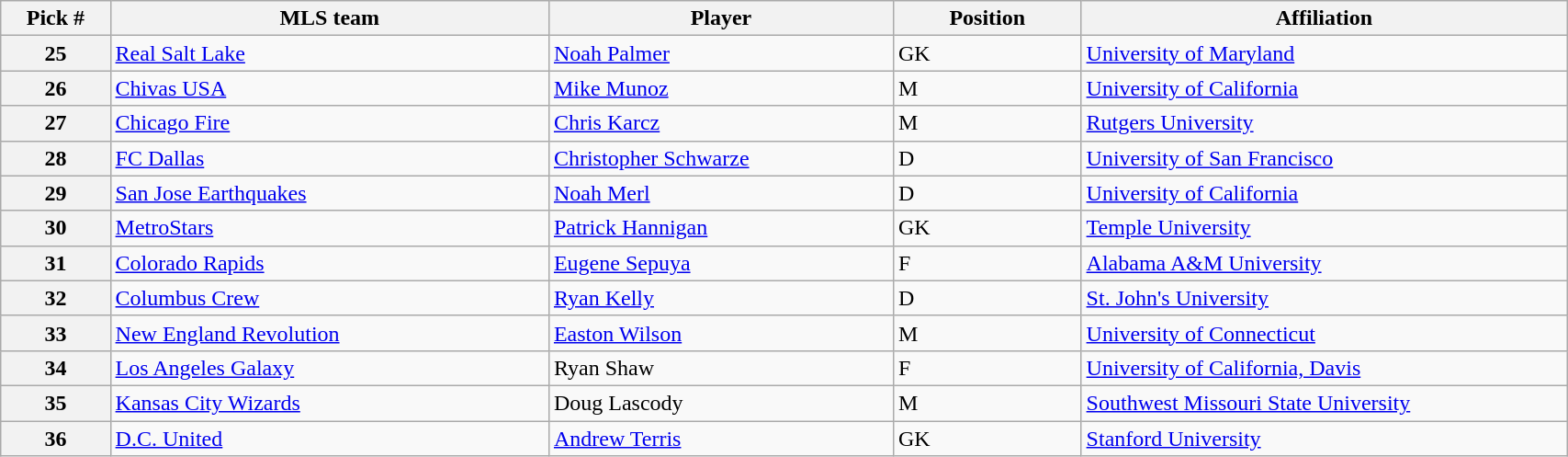<table class="wikitable sortable" style="width:90%">
<tr>
<th width=7%>Pick #</th>
<th width=28%>MLS team</th>
<th width=22%>Player</th>
<th width=12%>Position</th>
<th>Affiliation</th>
</tr>
<tr>
<th>25</th>
<td><a href='#'>Real Salt Lake</a></td>
<td><a href='#'>Noah Palmer</a></td>
<td>GK</td>
<td><a href='#'>University of Maryland</a></td>
</tr>
<tr>
<th>26</th>
<td><a href='#'>Chivas USA</a></td>
<td><a href='#'>Mike Munoz</a></td>
<td>M</td>
<td><a href='#'>University of California</a></td>
</tr>
<tr>
<th>27</th>
<td><a href='#'>Chicago Fire</a></td>
<td><a href='#'>Chris Karcz</a></td>
<td>M</td>
<td><a href='#'>Rutgers University</a></td>
</tr>
<tr>
<th>28</th>
<td><a href='#'>FC Dallas</a></td>
<td><a href='#'>Christopher Schwarze</a></td>
<td>D</td>
<td><a href='#'>University of San Francisco</a></td>
</tr>
<tr>
<th>29</th>
<td><a href='#'>San Jose Earthquakes</a></td>
<td><a href='#'>Noah Merl</a></td>
<td>D</td>
<td><a href='#'>University of California</a></td>
</tr>
<tr>
<th>30</th>
<td><a href='#'>MetroStars</a></td>
<td><a href='#'>Patrick Hannigan</a></td>
<td>GK</td>
<td><a href='#'>Temple University</a></td>
</tr>
<tr>
<th>31</th>
<td><a href='#'>Colorado Rapids</a></td>
<td><a href='#'>Eugene Sepuya</a></td>
<td>F</td>
<td><a href='#'>Alabama A&M University</a></td>
</tr>
<tr>
<th>32</th>
<td><a href='#'>Columbus Crew</a></td>
<td><a href='#'>Ryan Kelly</a></td>
<td>D</td>
<td><a href='#'>St. John's University</a></td>
</tr>
<tr>
<th>33</th>
<td><a href='#'>New England Revolution</a></td>
<td><a href='#'>Easton Wilson</a></td>
<td>M</td>
<td><a href='#'>University of Connecticut</a></td>
</tr>
<tr>
<th>34</th>
<td><a href='#'>Los Angeles Galaxy</a></td>
<td>Ryan Shaw</td>
<td>F</td>
<td><a href='#'>University of California, Davis</a></td>
</tr>
<tr>
<th>35</th>
<td><a href='#'>Kansas City Wizards</a></td>
<td>Doug Lascody</td>
<td>M</td>
<td><a href='#'>Southwest Missouri State University</a></td>
</tr>
<tr>
<th>36</th>
<td><a href='#'>D.C. United</a></td>
<td><a href='#'>Andrew Terris</a></td>
<td>GK</td>
<td><a href='#'>Stanford University</a></td>
</tr>
</table>
